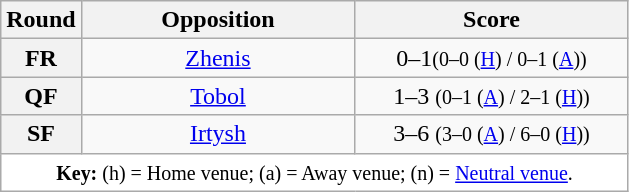<table class="wikitable plainrowheaders" style="text-align:center;margin:0">
<tr>
<th scope="col" style="width:35px">Round</th>
<th scope="col" style="width:175px">Opposition</th>
<th scope="col" style="width:175px">Score</th>
</tr>
<tr>
<th scope=row style="text-align:center">FR</th>
<td><a href='#'>Zhenis</a></td>
<td>0–1<small>(0–0 (<a href='#'>H</a>) / 0–1  (<a href='#'>A</a>))</small></td>
</tr>
<tr>
<th scope=row style="text-align:center">QF</th>
<td><a href='#'>Tobol</a></td>
<td>1–3 <small>(0–1 (<a href='#'>A</a>) / 2–1  (<a href='#'>H</a>))</small></td>
</tr>
<tr>
<th scope=row style="text-align:center">SF</th>
<td><a href='#'>Irtysh</a></td>
<td>3–6 <small>(3–0 (<a href='#'>A</a>) / 6–0  (<a href='#'>H</a>))</small></td>
</tr>
<tr>
<td colspan="3" style="background-color:white"><small><strong>Key:</strong> (h) = Home venue; (a) = Away venue; (n) = <a href='#'>Neutral venue</a>.</small></td>
</tr>
</table>
